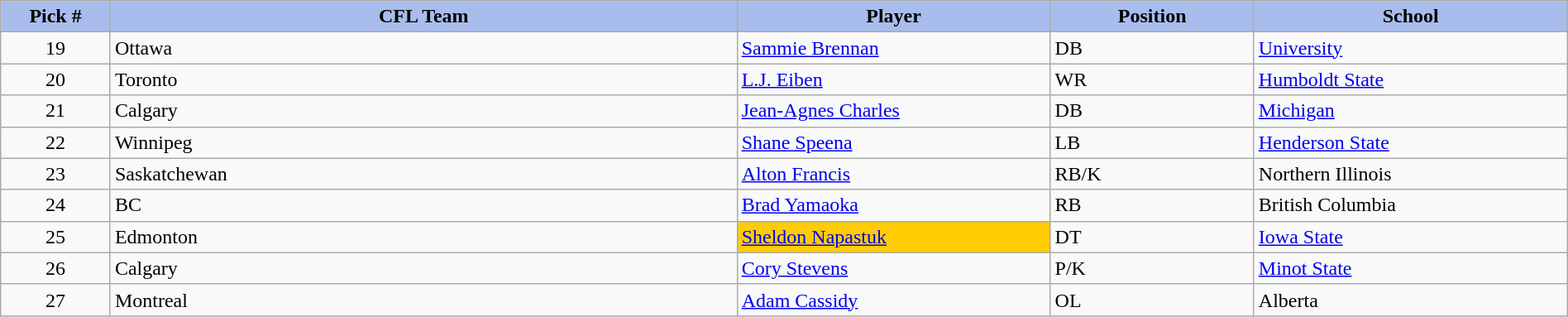<table class="wikitable" style="width: 100%">
<tr>
<th style="background:#A8BDEC;" width=7%>Pick #</th>
<th width=40% style="background:#A8BDEC;">CFL Team</th>
<th width=20% style="background:#A8BDEC;">Player</th>
<th width=13% style="background:#A8BDEC;">Position</th>
<th width=20% style="background:#A8BDEC;">School</th>
</tr>
<tr>
<td align=center>19</td>
<td>Ottawa</td>
<td><a href='#'>Sammie Brennan</a></td>
<td>DB</td>
<td><a href='#'>University</a></td>
</tr>
<tr>
<td align=center>20</td>
<td>Toronto</td>
<td><a href='#'>L.J. Eiben</a></td>
<td>WR</td>
<td><a href='#'>Humboldt State</a></td>
</tr>
<tr>
<td align=center>21</td>
<td>Calgary</td>
<td><a href='#'>Jean-Agnes Charles</a></td>
<td>DB</td>
<td><a href='#'>Michigan</a></td>
</tr>
<tr>
<td align=center>22</td>
<td>Winnipeg</td>
<td><a href='#'>Shane Speena</a></td>
<td>LB</td>
<td><a href='#'>Henderson State</a></td>
</tr>
<tr>
<td align=center>23</td>
<td>Saskatchewan</td>
<td><a href='#'>Alton Francis</a></td>
<td>RB/K</td>
<td>Northern Illinois</td>
</tr>
<tr>
<td align=center>24</td>
<td>BC</td>
<td><a href='#'>Brad Yamaoka</a></td>
<td>RB</td>
<td>British Columbia</td>
</tr>
<tr>
<td align=center>25</td>
<td>Edmonton</td>
<td bgcolor="#FFCC00"><a href='#'>Sheldon Napastuk</a></td>
<td>DT</td>
<td><a href='#'>Iowa State</a></td>
</tr>
<tr>
<td align=center>26</td>
<td>Calgary</td>
<td><a href='#'>Cory Stevens</a></td>
<td>P/K</td>
<td><a href='#'>Minot State</a></td>
</tr>
<tr>
<td align=center>27</td>
<td>Montreal</td>
<td><a href='#'>Adam Cassidy</a></td>
<td>OL</td>
<td>Alberta</td>
</tr>
</table>
